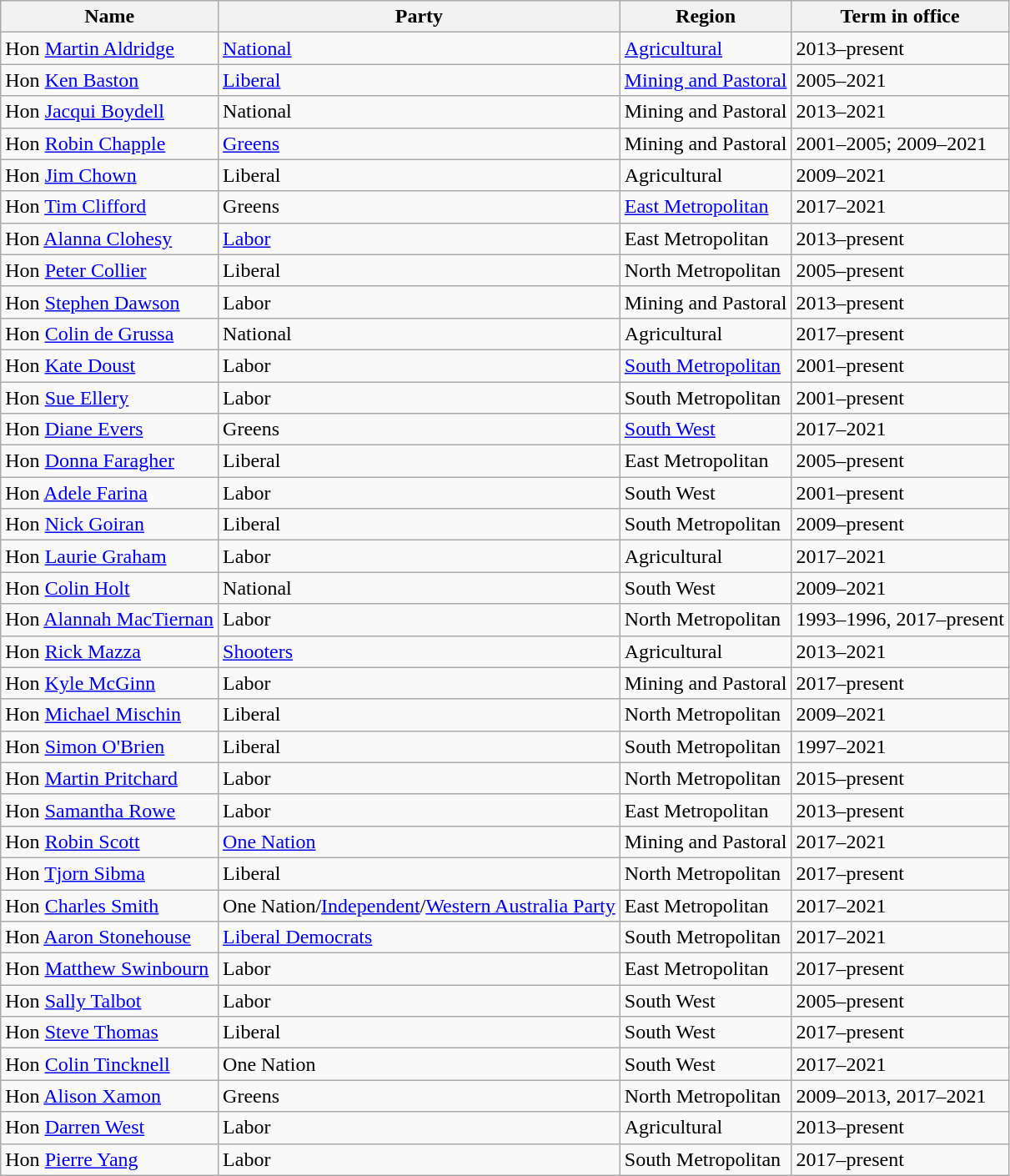<table class="wikitable sortable">
<tr>
<th>Name</th>
<th>Party</th>
<th>Region</th>
<th>Term in office</th>
</tr>
<tr>
<td>Hon <a href='#'>Martin Aldridge</a></td>
<td><a href='#'>National</a></td>
<td><a href='#'>Agricultural</a></td>
<td>2013–present</td>
</tr>
<tr>
<td>Hon <a href='#'>Ken Baston</a></td>
<td><a href='#'>Liberal</a></td>
<td><a href='#'>Mining and Pastoral</a></td>
<td>2005–2021</td>
</tr>
<tr>
<td>Hon <a href='#'>Jacqui Boydell</a></td>
<td>National</td>
<td>Mining and Pastoral</td>
<td>2013–2021</td>
</tr>
<tr>
<td>Hon <a href='#'>Robin Chapple</a></td>
<td><a href='#'>Greens</a></td>
<td>Mining and Pastoral</td>
<td>2001–2005; 2009–2021</td>
</tr>
<tr>
<td>Hon <a href='#'>Jim Chown</a></td>
<td>Liberal</td>
<td>Agricultural</td>
<td>2009–2021</td>
</tr>
<tr>
<td>Hon <a href='#'>Tim Clifford</a></td>
<td>Greens</td>
<td><a href='#'>East Metropolitan</a></td>
<td>2017–2021</td>
</tr>
<tr>
<td>Hon <a href='#'>Alanna Clohesy</a></td>
<td><a href='#'>Labor</a></td>
<td>East Metropolitan</td>
<td>2013–present</td>
</tr>
<tr>
<td>Hon <a href='#'>Peter Collier</a></td>
<td>Liberal</td>
<td>North Metropolitan</td>
<td>2005–present</td>
</tr>
<tr>
<td>Hon <a href='#'>Stephen Dawson</a></td>
<td>Labor</td>
<td>Mining and Pastoral</td>
<td>2013–present</td>
</tr>
<tr>
<td>Hon <a href='#'>Colin de Grussa</a></td>
<td>National</td>
<td>Agricultural</td>
<td>2017–present</td>
</tr>
<tr>
<td>Hon <a href='#'>Kate Doust</a></td>
<td>Labor</td>
<td><a href='#'>South Metropolitan</a></td>
<td>2001–present</td>
</tr>
<tr>
<td>Hon <a href='#'>Sue Ellery</a></td>
<td>Labor</td>
<td>South Metropolitan</td>
<td>2001–present</td>
</tr>
<tr>
<td>Hon <a href='#'>Diane Evers</a></td>
<td>Greens</td>
<td><a href='#'>South West</a></td>
<td>2017–2021</td>
</tr>
<tr>
<td>Hon <a href='#'>Donna Faragher</a></td>
<td>Liberal</td>
<td>East Metropolitan</td>
<td>2005–present</td>
</tr>
<tr>
<td>Hon <a href='#'>Adele Farina</a></td>
<td>Labor</td>
<td>South West</td>
<td>2001–present</td>
</tr>
<tr>
<td>Hon <a href='#'>Nick Goiran</a></td>
<td>Liberal</td>
<td>South Metropolitan</td>
<td>2009–present</td>
</tr>
<tr>
<td>Hon <a href='#'>Laurie Graham</a></td>
<td>Labor</td>
<td>Agricultural</td>
<td>2017–2021</td>
</tr>
<tr>
<td>Hon <a href='#'>Colin Holt</a></td>
<td>National</td>
<td>South West</td>
<td>2009–2021</td>
</tr>
<tr>
<td>Hon <a href='#'>Alannah MacTiernan</a></td>
<td>Labor</td>
<td>North Metropolitan</td>
<td>1993–1996, 2017–present</td>
</tr>
<tr>
<td>Hon <a href='#'>Rick Mazza</a></td>
<td><a href='#'>Shooters</a></td>
<td>Agricultural</td>
<td>2013–2021</td>
</tr>
<tr>
<td>Hon <a href='#'>Kyle McGinn</a></td>
<td>Labor</td>
<td>Mining and Pastoral</td>
<td>2017–present</td>
</tr>
<tr>
<td>Hon <a href='#'>Michael Mischin</a></td>
<td>Liberal</td>
<td>North Metropolitan</td>
<td>2009–2021</td>
</tr>
<tr>
<td>Hon <a href='#'>Simon O'Brien</a></td>
<td>Liberal</td>
<td>South Metropolitan</td>
<td>1997–2021</td>
</tr>
<tr>
<td>Hon <a href='#'>Martin Pritchard</a></td>
<td>Labor</td>
<td>North Metropolitan</td>
<td>2015–present</td>
</tr>
<tr>
<td>Hon <a href='#'>Samantha Rowe</a></td>
<td>Labor</td>
<td>East Metropolitan</td>
<td>2013–present</td>
</tr>
<tr>
<td>Hon <a href='#'>Robin Scott</a></td>
<td><a href='#'>One Nation</a></td>
<td>Mining and Pastoral</td>
<td>2017–2021</td>
</tr>
<tr>
<td>Hon <a href='#'>Tjorn Sibma</a></td>
<td>Liberal</td>
<td>North Metropolitan</td>
<td>2017–present</td>
</tr>
<tr>
<td>Hon <a href='#'>Charles Smith</a></td>
<td>One Nation/<a href='#'>Independent</a>/<a href='#'>Western Australia Party</a> </td>
<td>East Metropolitan</td>
<td>2017–2021</td>
</tr>
<tr>
<td>Hon <a href='#'>Aaron Stonehouse</a></td>
<td><a href='#'>Liberal Democrats</a></td>
<td>South Metropolitan</td>
<td>2017–2021</td>
</tr>
<tr>
<td>Hon <a href='#'>Matthew Swinbourn</a></td>
<td>Labor</td>
<td>East Metropolitan</td>
<td>2017–present</td>
</tr>
<tr>
<td>Hon <a href='#'>Sally Talbot</a></td>
<td>Labor</td>
<td>South West</td>
<td>2005–present</td>
</tr>
<tr>
<td>Hon <a href='#'>Steve Thomas</a></td>
<td>Liberal</td>
<td>South West</td>
<td>2017–present</td>
</tr>
<tr>
<td>Hon <a href='#'>Colin Tincknell</a></td>
<td>One Nation</td>
<td>South West</td>
<td>2017–2021</td>
</tr>
<tr>
<td>Hon <a href='#'>Alison Xamon</a></td>
<td>Greens</td>
<td>North Metropolitan</td>
<td>2009–2013, 2017–2021</td>
</tr>
<tr>
<td>Hon <a href='#'>Darren West</a></td>
<td>Labor</td>
<td>Agricultural</td>
<td>2013–present</td>
</tr>
<tr>
<td>Hon <a href='#'>Pierre Yang</a></td>
<td>Labor</td>
<td>South Metropolitan</td>
<td>2017–present</td>
</tr>
</table>
